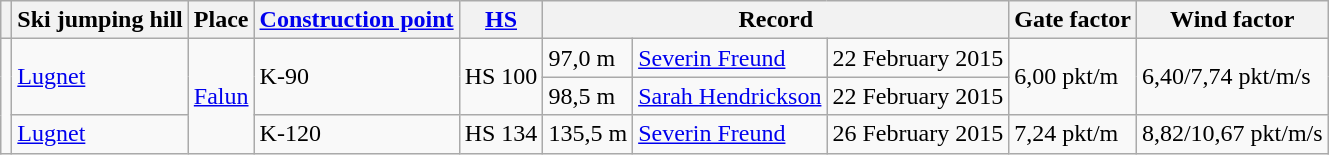<table class="wikitable" style="margin-bottom: 10px">
<tr>
<th></th>
<th>Ski jumping hill</th>
<th>Place</th>
<th><a href='#'>Construction point</a></th>
<th><a href='#'>HS</a></th>
<th colspan="3">Record</th>
<th>Gate factor</th>
<th>Wind factor</th>
</tr>
<tr>
<td rowspan="3"></td>
<td rowspan="2"><a href='#'>Lugnet</a></td>
<td rowspan="3"><a href='#'>Falun</a></td>
<td rowspan="2">K-90</td>
<td rowspan="2">HS 100</td>
<td>97,0 m</td>
<td><a href='#'>Severin Freund</a></td>
<td>22 February 2015</td>
<td rowspan="2">6,00 pkt/m</td>
<td rowspan="2">6,40/7,74 pkt/m/s</td>
</tr>
<tr>
<td>98,5 m</td>
<td><a href='#'>Sarah Hendrickson</a></td>
<td>22 February 2015</td>
</tr>
<tr>
<td><a href='#'>Lugnet</a></td>
<td>K-120</td>
<td>HS 134</td>
<td>135,5 m</td>
<td><a href='#'>Severin Freund</a></td>
<td>26 February 2015</td>
<td>7,24 pkt/m</td>
<td>8,82/10,67 pkt/m/s</td>
</tr>
</table>
